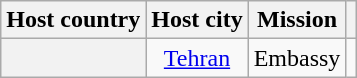<table class="wikitable plainrowheaders" style="text-align:center;">
<tr>
<th scope="col">Host country</th>
<th scope="col">Host city</th>
<th scope="col">Mission</th>
<th scope="col"></th>
</tr>
<tr>
<th scope="row"></th>
<td><a href='#'>Tehran</a></td>
<td>Embassy</td>
<td></td>
</tr>
</table>
